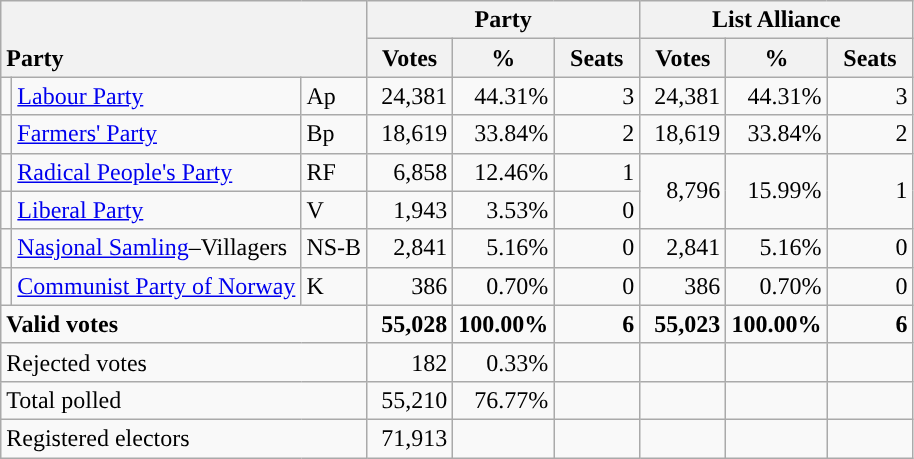<table class="wikitable" border="1" style="text-align:right;">
<tr>
<th style="text-align:left;" valign=bottom rowspan=2 colspan=3>Party</th>
<th colspan=3>Party</th>
<th colspan=3>List Alliance</th>
</tr>
<tr>
<th align=center valign=bottom width="50">Votes</th>
<th align=center valign=bottom width="50">%</th>
<th align=center valign=bottom width="50">Seats</th>
<th align=center valign=bottom width="50">Votes</th>
<th align=center valign=bottom width="50">%</th>
<th align=center valign=bottom width="50">Seats</th>
</tr>
<tr>
<td style="color:inherit;background:"></td>
<td align=left><a href='#'>Labour Party</a></td>
<td align=left>Ap</td>
<td>24,381</td>
<td>44.31%</td>
<td>3</td>
<td>24,381</td>
<td>44.31%</td>
<td>3</td>
</tr>
<tr>
<td style="color:inherit;background:"></td>
<td align=left><a href='#'>Farmers' Party</a></td>
<td align=left>Bp</td>
<td>18,619</td>
<td>33.84%</td>
<td>2</td>
<td>18,619</td>
<td>33.84%</td>
<td>2</td>
</tr>
<tr>
<td></td>
<td align=left><a href='#'>Radical People's Party</a></td>
<td align=left>RF</td>
<td>6,858</td>
<td>12.46%</td>
<td>1</td>
<td rowspan=2>8,796</td>
<td rowspan=2>15.99%</td>
<td rowspan=2>1</td>
</tr>
<tr>
<td style="color:inherit;background:"></td>
<td align=left><a href='#'>Liberal Party</a></td>
<td align=left>V</td>
<td>1,943</td>
<td>3.53%</td>
<td>0</td>
</tr>
<tr>
<td></td>
<td align=left><a href='#'>Nasjonal Samling</a>–Villagers</td>
<td align=left>NS-B</td>
<td>2,841</td>
<td>5.16%</td>
<td>0</td>
<td>2,841</td>
<td>5.16%</td>
<td>0</td>
</tr>
<tr>
<td style="color:inherit;background:"></td>
<td align=left><a href='#'>Communist Party of Norway</a></td>
<td align=left>K</td>
<td>386</td>
<td>0.70%</td>
<td>0</td>
<td>386</td>
<td>0.70%</td>
<td>0</td>
</tr>
<tr style="font-weight:bold">
<td align=left colspan=3>Valid votes</td>
<td>55,028</td>
<td>100.00%</td>
<td>6</td>
<td>55,023</td>
<td>100.00%</td>
<td>6</td>
</tr>
<tr>
<td align=left colspan=3>Rejected votes</td>
<td>182</td>
<td>0.33%</td>
<td></td>
<td></td>
<td></td>
<td></td>
</tr>
<tr>
<td align=left colspan=3>Total polled</td>
<td>55,210</td>
<td>76.77%</td>
<td></td>
<td></td>
<td></td>
<td></td>
</tr>
<tr>
<td align=left colspan=3>Registered electors</td>
<td>71,913</td>
<td></td>
<td></td>
<td></td>
<td></td>
<td></td>
</tr>
</table>
